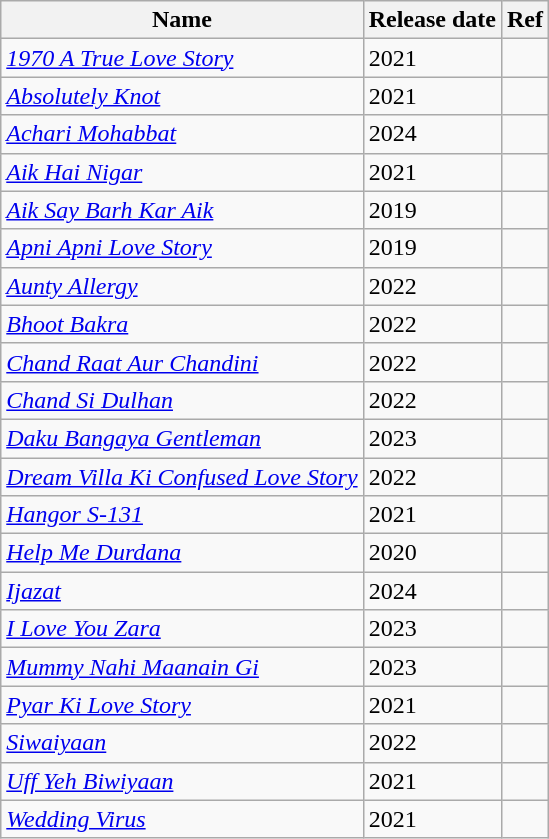<table class="wikitable sortable">
<tr>
<th>Name</th>
<th>Release date</th>
<th>Ref</th>
</tr>
<tr>
<td><em><a href='#'>1970 A True Love Story</a></em></td>
<td>2021</td>
<td></td>
</tr>
<tr>
<td><em><a href='#'>Absolutely Knot</a></em></td>
<td>2021</td>
<td></td>
</tr>
<tr>
<td><em><a href='#'>Achari Mohabbat</a></em></td>
<td>2024</td>
<td></td>
</tr>
<tr>
<td><em><a href='#'>Aik Hai Nigar</a></em></td>
<td>2021</td>
<td></td>
</tr>
<tr>
<td><em><a href='#'>Aik Say Barh Kar Aik</a></em></td>
<td>2019</td>
<td></td>
</tr>
<tr>
<td><em><a href='#'>Apni Apni Love Story</a></em></td>
<td>2019</td>
<td></td>
</tr>
<tr>
<td><em><a href='#'>Aunty Allergy</a></em></td>
<td>2022</td>
<td></td>
</tr>
<tr>
<td><em><a href='#'>Bhoot Bakra</a></em></td>
<td>2022</td>
<td></td>
</tr>
<tr>
<td><em><a href='#'>Chand Raat Aur Chandini</a></em></td>
<td>2022</td>
<td></td>
</tr>
<tr>
<td><em><a href='#'>Chand Si Dulhan</a></em></td>
<td>2022</td>
<td></td>
</tr>
<tr>
<td><em><a href='#'>Daku Bangaya Gentleman</a></em></td>
<td>2023</td>
<td></td>
</tr>
<tr>
<td><em><a href='#'>Dream Villa Ki Confused Love Story</a></em></td>
<td>2022</td>
<td></td>
</tr>
<tr>
<td><em><a href='#'>Hangor S-131</a></em></td>
<td>2021</td>
<td></td>
</tr>
<tr>
<td><em><a href='#'>Help Me Durdana</a></em></td>
<td>2020</td>
<td></td>
</tr>
<tr>
<td><em><a href='#'>Ijazat</a></em></td>
<td>2024</td>
<td></td>
</tr>
<tr>
<td><em><a href='#'>I Love You Zara</a></em></td>
<td>2023</td>
<td></td>
</tr>
<tr>
<td><em><a href='#'>Mummy Nahi Maanain Gi</a></em></td>
<td>2023</td>
<td></td>
</tr>
<tr>
<td><em><a href='#'>Pyar Ki Love Story</a></em></td>
<td>2021</td>
<td></td>
</tr>
<tr>
<td><em><a href='#'>Siwaiyaan</a></em></td>
<td>2022</td>
<td></td>
</tr>
<tr>
<td><em><a href='#'>Uff Yeh Biwiyaan</a></em></td>
<td>2021</td>
<td></td>
</tr>
<tr>
<td><em><a href='#'>Wedding Virus</a></em></td>
<td>2021</td>
<td></td>
</tr>
</table>
